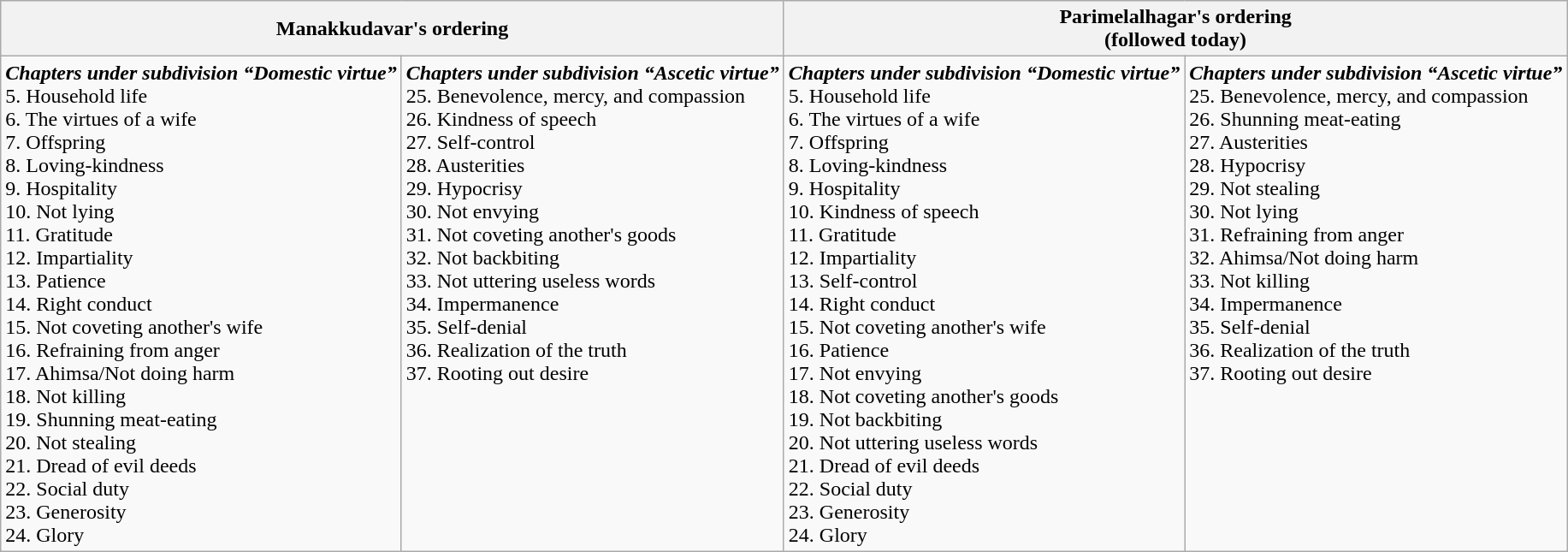<table class="wikitable">
<tr>
<th colspan="2">Manakkudavar's ordering</th>
<th colspan="2">Parimelalhagar's ordering<br>(followed today)</th>
</tr>
<tr style="vertical-align: top;">
<td><strong><em>Chapters under subdivision “Domestic virtue”</em></strong><br>5. Household life<br>6. The virtues of a wife<br>7. Offspring<br>8. Loving-kindness<br>9. Hospitality<br>10. Not lying<br>11. Gratitude<br>12. Impartiality<br>13. Patience<br>14. Right conduct<br>15. Not coveting another's wife<br>16. Refraining from anger<br>17. Ahimsa/Not doing harm<br>18. Not killing<br>19. Shunning meat-eating<br>20. Not stealing<br>21. Dread of evil deeds<br>22. Social duty<br>23. Generosity<br>24. Glory</td>
<td><strong><em>Chapters under subdivision “Ascetic virtue”</em></strong><br>25. Benevolence, mercy, and compassion<br>26. Kindness of speech<br>27. Self-control<br>28. Austerities<br>29. Hypocrisy<br>30. Not envying<br>31. Not coveting another's goods<br>32. Not backbiting<br>33. Not uttering useless words<br>34. Impermanence<br>35. Self-denial<br>36. Realization of the truth<br>37. Rooting out desire</td>
<td><strong><em>Chapters under subdivision “Domestic virtue”</em></strong><br>5. Household life<br>6. The virtues of a wife<br>7. Offspring<br>8. Loving-kindness<br>9. Hospitality<br>10. Kindness of speech<br>11. Gratitude<br>12. Impartiality<br>13. Self-control<br>14. Right conduct<br>15. Not coveting another's wife<br>16. Patience<br>17. Not envying<br>18. Not coveting another's goods<br>19. Not backbiting<br>20. Not uttering useless words<br>21. Dread of evil deeds<br>22. Social duty<br>23. Generosity<br>24. Glory</td>
<td><strong><em>Chapters under subdivision “Ascetic virtue”</em></strong><br>25. Benevolence, mercy, and compassion<br>26. Shunning meat-eating<br>27. Austerities<br>28. Hypocrisy<br>29. Not stealing<br>30. Not lying<br>31. Refraining from anger<br>32. Ahimsa/Not doing harm<br>33. Not killing<br>34. Impermanence<br>35. Self-denial<br>36. Realization of the truth<br>37. Rooting out desire</td>
</tr>
</table>
